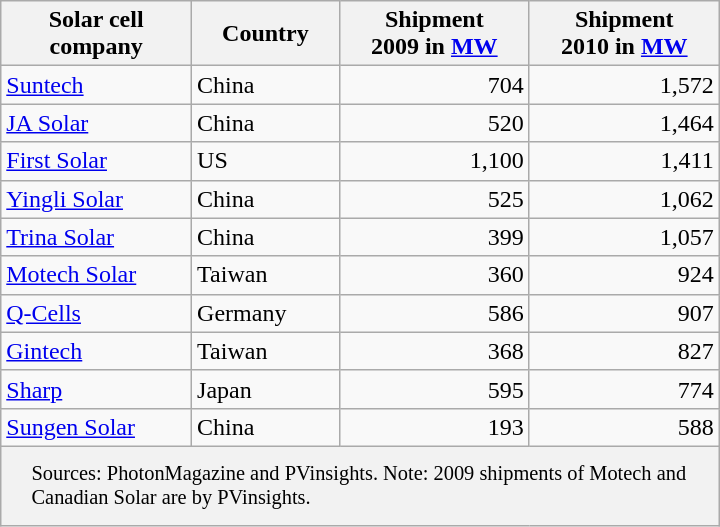<table class="wikitable" style="text-align: right; width: 480px;">
<tr>
<th>Solar cell<br>company</th>
<th>Country</th>
<th>Shipment<br>2009 in <a href='#'>MW</a></th>
<th>Shipment<br>2010 in <a href='#'>MW</a></th>
</tr>
<tr>
<td align=left><a href='#'>Suntech</a></td>
<td align=left> China</td>
<td>704</td>
<td>1,572</td>
</tr>
<tr>
<td align=left><a href='#'>JA Solar</a></td>
<td align=left> China</td>
<td>520</td>
<td>1,464</td>
</tr>
<tr>
<td align=left><a href='#'>First Solar</a></td>
<td align=left> US</td>
<td>1,100</td>
<td>1,411</td>
</tr>
<tr>
<td align=left><a href='#'>Yingli Solar</a></td>
<td align=left> China</td>
<td>525</td>
<td>1,062</td>
</tr>
<tr>
<td align=left><a href='#'>Trina Solar</a></td>
<td align=left> China</td>
<td>399</td>
<td>1,057</td>
</tr>
<tr>
<td align=left><a href='#'>Motech Solar</a></td>
<td align=left> Taiwan</td>
<td>360</td>
<td>924</td>
</tr>
<tr>
<td align=left><a href='#'>Q-Cells</a></td>
<td align=left> Germany</td>
<td>586</td>
<td>907</td>
</tr>
<tr>
<td align=left><a href='#'>Gintech</a></td>
<td align=left> Taiwan</td>
<td>368</td>
<td>827</td>
</tr>
<tr>
<td align=left><a href='#'>Sharp</a></td>
<td align=left> Japan</td>
<td>595</td>
<td>774</td>
</tr>
<tr>
<td align=left><a href='#'>Sungen Solar</a></td>
<td align=left> China</td>
<td>193</td>
<td>588</td>
</tr>
<tr>
<td colspan=4 style="font-size: 0.85em; padding: 10px 0 10px 20px; background-color: #f2f2f2; text-align: left; ">Sources: PhotonMagazine and PVinsights. Note: 2009 shipments of Motech and Canadian Solar are by PVinsights.</td>
</tr>
</table>
